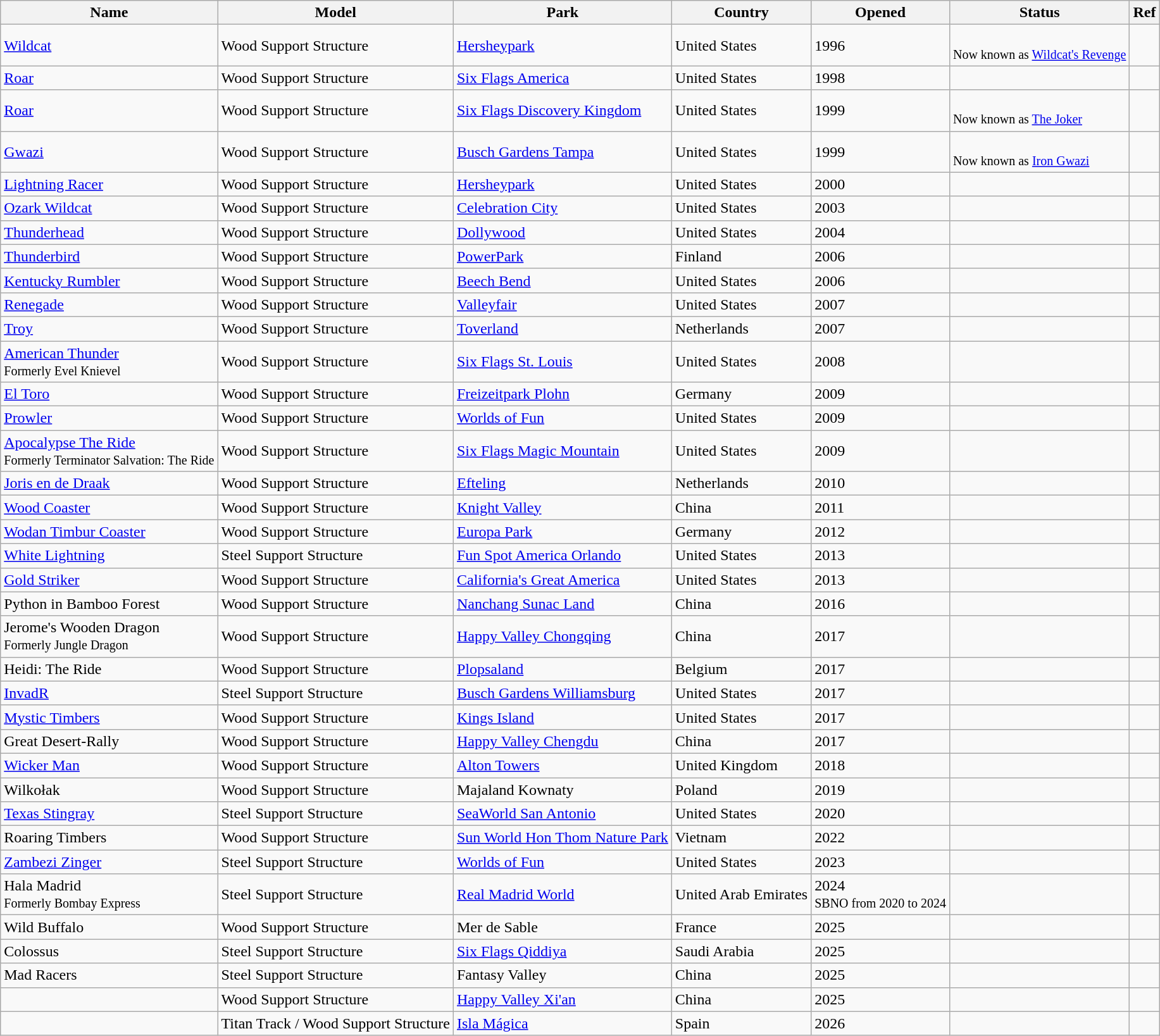<table class="wikitable sortable">
<tr>
<th>Name</th>
<th>Model</th>
<th>Park</th>
<th>Country</th>
<th>Opened</th>
<th>Status</th>
<th class="unsortable">Ref</th>
</tr>
<tr>
<td><a href='#'>Wildcat</a></td>
<td>Wood Support Structure</td>
<td><a href='#'>Hersheypark</a></td>
<td> United States</td>
<td>1996</td>
<td><br><small>Now known as <a href='#'>Wildcat's Revenge</a></small></td>
<td></td>
</tr>
<tr>
<td><a href='#'>Roar</a></td>
<td>Wood Support Structure</td>
<td><a href='#'>Six Flags America</a></td>
<td> United States</td>
<td>1998</td>
<td></td>
<td></td>
</tr>
<tr>
<td><a href='#'>Roar</a></td>
<td>Wood Support Structure</td>
<td><a href='#'>Six Flags Discovery Kingdom</a></td>
<td> United States</td>
<td>1999</td>
<td><br><small>Now known as <a href='#'>The Joker</a></small></td>
<td></td>
</tr>
<tr>
<td><a href='#'>Gwazi</a></td>
<td>Wood Support Structure</td>
<td><a href='#'>Busch Gardens Tampa</a></td>
<td> United States</td>
<td>1999</td>
<td><br><small>Now known as <a href='#'>Iron Gwazi</a></small></td>
<td></td>
</tr>
<tr>
<td><a href='#'>Lightning Racer</a></td>
<td>Wood Support Structure</td>
<td><a href='#'>Hersheypark</a></td>
<td> United States</td>
<td>2000</td>
<td></td>
<td></td>
</tr>
<tr>
<td><a href='#'>Ozark Wildcat</a></td>
<td>Wood Support Structure</td>
<td><a href='#'>Celebration City</a></td>
<td> United States</td>
<td>2003</td>
<td></td>
<td></td>
</tr>
<tr>
<td><a href='#'>Thunderhead</a></td>
<td>Wood Support Structure</td>
<td><a href='#'>Dollywood</a></td>
<td> United States</td>
<td>2004</td>
<td></td>
<td></td>
</tr>
<tr>
<td><a href='#'>Thunderbird</a></td>
<td>Wood Support Structure</td>
<td><a href='#'>PowerPark</a></td>
<td> Finland</td>
<td>2006</td>
<td></td>
<td></td>
</tr>
<tr>
<td><a href='#'>Kentucky Rumbler</a></td>
<td>Wood Support Structure</td>
<td><a href='#'>Beech Bend</a></td>
<td> United States</td>
<td>2006</td>
<td></td>
<td></td>
</tr>
<tr>
<td><a href='#'>Renegade</a></td>
<td>Wood Support Structure</td>
<td><a href='#'>Valleyfair</a></td>
<td> United States</td>
<td>2007</td>
<td></td>
<td></td>
</tr>
<tr>
<td><a href='#'>Troy</a></td>
<td>Wood Support Structure</td>
<td><a href='#'>Toverland</a></td>
<td> Netherlands</td>
<td>2007</td>
<td></td>
<td></td>
</tr>
<tr>
<td><a href='#'>American Thunder</a><br><small>Formerly Evel Knievel</small></td>
<td>Wood Support Structure</td>
<td><a href='#'>Six Flags St. Louis</a></td>
<td> United States</td>
<td>2008</td>
<td></td>
<td></td>
</tr>
<tr>
<td><a href='#'>El Toro</a></td>
<td>Wood Support Structure</td>
<td><a href='#'>Freizeitpark Plohn</a></td>
<td> Germany</td>
<td>2009</td>
<td></td>
<td></td>
</tr>
<tr>
<td><a href='#'>Prowler</a></td>
<td>Wood Support Structure</td>
<td><a href='#'>Worlds of Fun</a></td>
<td> United States</td>
<td>2009</td>
<td></td>
<td></td>
</tr>
<tr>
<td><a href='#'>Apocalypse The Ride</a><br><small>Formerly Terminator Salvation: The Ride</small></td>
<td>Wood Support Structure</td>
<td><a href='#'>Six Flags Magic Mountain</a></td>
<td> United States</td>
<td>2009</td>
<td></td>
<td></td>
</tr>
<tr>
<td><a href='#'>Joris en de Draak</a></td>
<td>Wood Support Structure</td>
<td><a href='#'>Efteling</a></td>
<td> Netherlands</td>
<td>2010</td>
<td></td>
<td></td>
</tr>
<tr>
<td><a href='#'>Wood Coaster</a></td>
<td>Wood Support Structure</td>
<td><a href='#'>Knight Valley</a></td>
<td> China</td>
<td>2011</td>
<td></td>
<td></td>
</tr>
<tr>
<td><a href='#'>Wodan Timbur Coaster</a></td>
<td>Wood Support Structure</td>
<td><a href='#'>Europa Park</a></td>
<td> Germany</td>
<td>2012</td>
<td></td>
<td></td>
</tr>
<tr>
<td><a href='#'>White Lightning</a></td>
<td>Steel Support Structure</td>
<td><a href='#'>Fun Spot America Orlando</a></td>
<td> United States</td>
<td>2013</td>
<td></td>
<td></td>
</tr>
<tr>
<td><a href='#'>Gold Striker</a></td>
<td>Wood Support Structure</td>
<td><a href='#'>California's Great America</a></td>
<td> United States</td>
<td>2013</td>
<td></td>
<td></td>
</tr>
<tr>
<td>Python in Bamboo Forest</td>
<td>Wood Support Structure</td>
<td><a href='#'>Nanchang Sunac Land</a></td>
<td> China</td>
<td>2016</td>
<td></td>
<td></td>
</tr>
<tr>
<td>Jerome's Wooden Dragon<br><small>Formerly Jungle Dragon</small></td>
<td>Wood Support Structure</td>
<td><a href='#'>Happy Valley Chongqing</a></td>
<td> China</td>
<td>2017</td>
<td></td>
<td></td>
</tr>
<tr>
<td>Heidi: The Ride</td>
<td>Wood Support Structure</td>
<td><a href='#'>Plopsaland</a></td>
<td> Belgium</td>
<td>2017</td>
<td></td>
<td></td>
</tr>
<tr>
<td><a href='#'>InvadR</a></td>
<td>Steel Support Structure</td>
<td><a href='#'>Busch Gardens Williamsburg</a></td>
<td> United States</td>
<td>2017</td>
<td></td>
<td></td>
</tr>
<tr>
<td><a href='#'>Mystic Timbers</a></td>
<td>Wood Support Structure</td>
<td><a href='#'>Kings Island</a></td>
<td> United States</td>
<td>2017</td>
<td></td>
<td></td>
</tr>
<tr>
<td>Great Desert-Rally</td>
<td>Wood Support Structure</td>
<td><a href='#'>Happy Valley Chengdu</a></td>
<td> China</td>
<td>2017</td>
<td></td>
<td></td>
</tr>
<tr>
<td><a href='#'>Wicker Man</a></td>
<td>Wood Support Structure</td>
<td><a href='#'>Alton Towers</a></td>
<td> United Kingdom</td>
<td>2018</td>
<td></td>
<td></td>
</tr>
<tr>
<td>Wilkołak</td>
<td>Wood Support Structure</td>
<td>Majaland Kownaty</td>
<td> Poland</td>
<td>2019</td>
<td></td>
<td></td>
</tr>
<tr>
<td><a href='#'>Texas Stingray</a></td>
<td>Steel Support Structure</td>
<td><a href='#'>SeaWorld San Antonio</a></td>
<td> United States</td>
<td>2020</td>
<td></td>
<td></td>
</tr>
<tr>
<td>Roaring Timbers</td>
<td>Wood Support Structure</td>
<td><a href='#'>Sun World Hon Thom Nature Park</a></td>
<td> Vietnam</td>
<td>2022</td>
<td></td>
<td></td>
</tr>
<tr>
<td><a href='#'>Zambezi Zinger</a></td>
<td>Steel Support Structure</td>
<td><a href='#'>Worlds of Fun</a></td>
<td> United States</td>
<td>2023</td>
<td></td>
<td></td>
</tr>
<tr>
<td>Hala Madrid<br><small>Formerly Bombay Express</small></td>
<td>Steel Support Structure</td>
<td><a href='#'>Real Madrid World</a></td>
<td> United Arab Emirates</td>
<td>2024<br><small>SBNO from 2020 to 2024</small></td>
<td></td>
<td></td>
</tr>
<tr>
<td>Wild Buffalo</td>
<td>Wood Support Structure</td>
<td>Mer de Sable</td>
<td> France</td>
<td>2025</td>
<td></td>
<td></td>
</tr>
<tr>
<td>Colossus</td>
<td>Steel Support Structure</td>
<td><a href='#'>Six Flags Qiddiya</a></td>
<td> Saudi Arabia</td>
<td>2025</td>
<td></td>
<td></td>
</tr>
<tr>
<td>Mad Racers</td>
<td>Steel Support Structure</td>
<td>Fantasy Valley</td>
<td> China</td>
<td>2025</td>
<td></td>
<td></td>
</tr>
<tr>
<td></td>
<td>Wood Support Structure</td>
<td><a href='#'>Happy Valley Xi'an</a></td>
<td> China</td>
<td>2025</td>
<td></td>
<td></td>
</tr>
<tr>
<td></td>
<td>Titan Track / Wood Support Structure</td>
<td><a href='#'>Isla Mágica</a></td>
<td> Spain</td>
<td>2026</td>
<td></td>
<td></td>
</tr>
</table>
